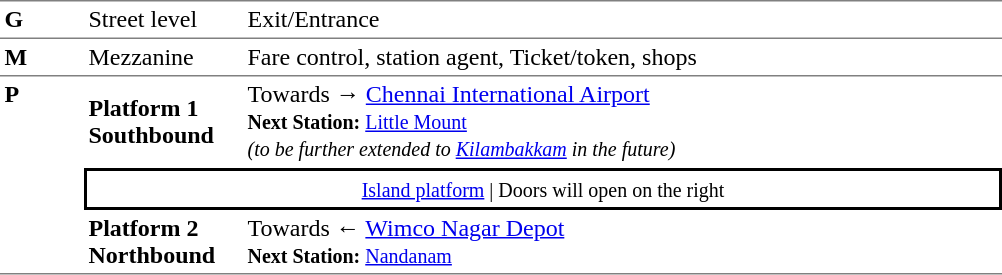<table table border=0 cellspacing=0 cellpadding=3>
<tr>
<td style="border-top:solid 1px gray;border-bottom:solid 1px gray;" width=50 valign=top><strong>G</strong></td>
<td style="border-top:solid 1px gray;border-bottom:solid 1px gray;" width=100 valign=top>Street level</td>
<td style="border-top:solid 1px gray;border-bottom:solid 1px gray;" width=390 valign=top>Exit/Entrance</td>
</tr>
<tr>
<td style="border-bottom:solid 1px gray;"><strong>M</strong></td>
<td style="border-bottom:solid 1px gray;">Mezzanine</td>
<td style="border-bottom:solid 1px gray;">Fare control, station agent, Ticket/token, shops</td>
</tr>
<tr>
<td style="border-bottom:solid 1px gray;" width=50 rowspan=3 valign=top><strong>P</strong></td>
<td style="border-bottom:solid 1px white;" width=100><span><strong>Platform 1</strong><br><strong>Southbound</strong></span></td>
<td style="border-bottom:solid 1px white;" width=500>Towards → <a href='#'>Chennai International Airport</a><br><small><strong>Next Station:</strong> <a href='#'>Little Mount</a><br><em>(to be further extended to <a href='#'>Kilambakkam</a> in the future)</em></small></td>
</tr>
<tr>
<td style="border-top:solid 2px black;border-right:solid 2px black;border-left:solid 2px black;border-bottom:solid 2px black;text-align:center;" colspan=2><small><a href='#'>Island platform</a> | Doors will open on the right </small></td>
</tr>
<tr>
<td style="border-bottom:solid 1px gray;" width=100><span><strong>Platform 2</strong><br><strong>Northbound</strong></span></td>
<td style="border-bottom:solid 1px gray;" width="500">Towards ← <a href='#'>Wimco Nagar Depot</a><br><small><strong>Next Station:</strong> <a href='#'>Nandanam</a></small></td>
</tr>
</table>
